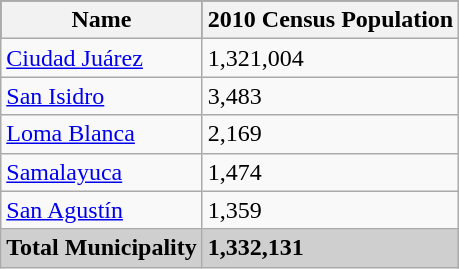<table class="wikitable">
<tr style="background:#000000; color:black;">
<th><strong>Name</strong></th>
<th><strong>2010 Census Population</strong></th>
</tr>
<tr>
<td><a href='#'>Ciudad Juárez</a></td>
<td>1,321,004</td>
</tr>
<tr>
<td><a href='#'>San Isidro</a></td>
<td>3,483</td>
</tr>
<tr>
<td><a href='#'>Loma Blanca</a></td>
<td>2,169</td>
</tr>
<tr>
<td><a href='#'>Samalayuca</a></td>
<td>1,474</td>
</tr>
<tr>
<td><a href='#'>San Agustín</a></td>
<td>1,359</td>
</tr>
<tr style="background:#CFCFCF;">
<td><strong>Total Municipality</strong></td>
<td><strong>1,332,131</strong></td>
</tr>
</table>
